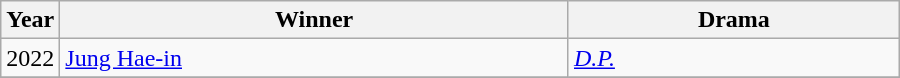<table class="wikitable" style="width:600px">
<tr>
<th width=10>Year</th>
<th>Winner</th>
<th>Drama</th>
</tr>
<tr>
<td>2022</td>
<td><a href='#'>Jung Hae-in</a></td>
<td><em><a href='#'>D.P.</a></em></td>
</tr>
<tr>
</tr>
</table>
